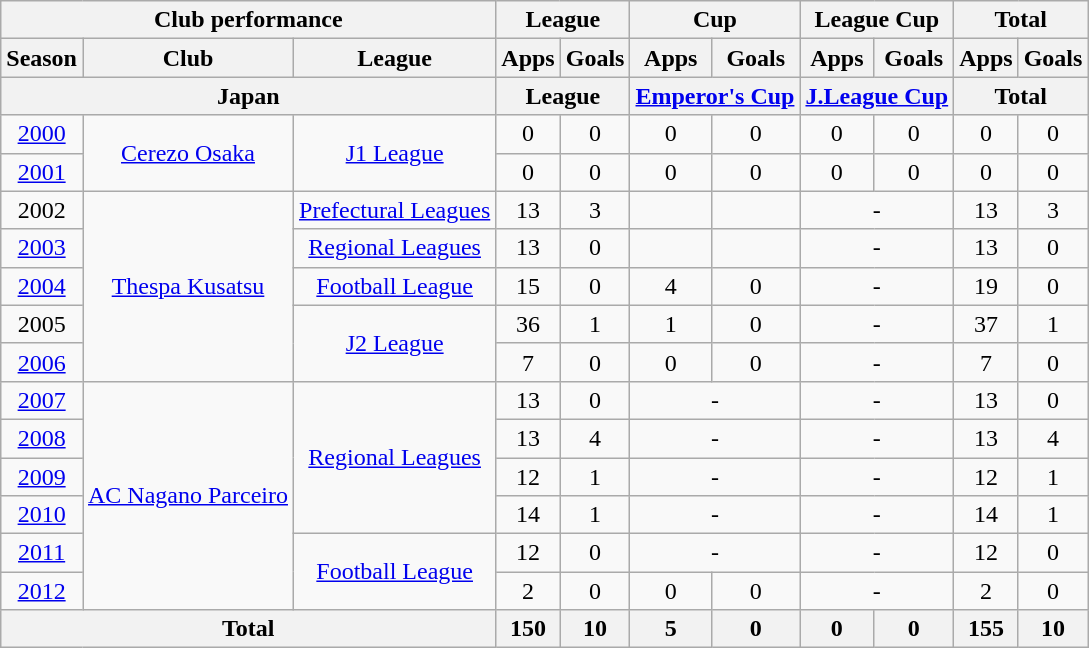<table class="wikitable" style="text-align:center;">
<tr>
<th colspan=3>Club performance</th>
<th colspan=2>League</th>
<th colspan=2>Cup</th>
<th colspan=2>League Cup</th>
<th colspan=2>Total</th>
</tr>
<tr>
<th>Season</th>
<th>Club</th>
<th>League</th>
<th>Apps</th>
<th>Goals</th>
<th>Apps</th>
<th>Goals</th>
<th>Apps</th>
<th>Goals</th>
<th>Apps</th>
<th>Goals</th>
</tr>
<tr>
<th colspan=3>Japan</th>
<th colspan=2>League</th>
<th colspan=2><a href='#'>Emperor's Cup</a></th>
<th colspan=2><a href='#'>J.League Cup</a></th>
<th colspan=2>Total</th>
</tr>
<tr>
<td><a href='#'>2000</a></td>
<td rowspan="2"><a href='#'>Cerezo Osaka</a></td>
<td rowspan="2"><a href='#'>J1 League</a></td>
<td>0</td>
<td>0</td>
<td>0</td>
<td>0</td>
<td>0</td>
<td>0</td>
<td>0</td>
<td>0</td>
</tr>
<tr>
<td><a href='#'>2001</a></td>
<td>0</td>
<td>0</td>
<td>0</td>
<td>0</td>
<td>0</td>
<td>0</td>
<td>0</td>
<td>0</td>
</tr>
<tr>
<td>2002</td>
<td rowspan="5"><a href='#'>Thespa Kusatsu</a></td>
<td><a href='#'>Prefectural Leagues</a></td>
<td>13</td>
<td>3</td>
<td></td>
<td></td>
<td colspan="2">-</td>
<td>13</td>
<td>3</td>
</tr>
<tr>
<td><a href='#'>2003</a></td>
<td><a href='#'>Regional Leagues</a></td>
<td>13</td>
<td>0</td>
<td></td>
<td></td>
<td colspan="2">-</td>
<td>13</td>
<td>0</td>
</tr>
<tr>
<td><a href='#'>2004</a></td>
<td><a href='#'>Football League</a></td>
<td>15</td>
<td>0</td>
<td>4</td>
<td>0</td>
<td colspan="2">-</td>
<td>19</td>
<td>0</td>
</tr>
<tr>
<td>2005</td>
<td rowspan="2"><a href='#'>J2 League</a></td>
<td>36</td>
<td>1</td>
<td>1</td>
<td>0</td>
<td colspan="2">-</td>
<td>37</td>
<td>1</td>
</tr>
<tr>
<td><a href='#'>2006</a></td>
<td>7</td>
<td>0</td>
<td>0</td>
<td>0</td>
<td colspan="2">-</td>
<td>7</td>
<td>0</td>
</tr>
<tr>
<td><a href='#'>2007</a></td>
<td rowspan="6"><a href='#'>AC Nagano Parceiro</a></td>
<td rowspan="4"><a href='#'>Regional Leagues</a></td>
<td>13</td>
<td>0</td>
<td colspan="2">-</td>
<td colspan="2">-</td>
<td>13</td>
<td>0</td>
</tr>
<tr>
<td><a href='#'>2008</a></td>
<td>13</td>
<td>4</td>
<td colspan="2">-</td>
<td colspan="2">-</td>
<td>13</td>
<td>4</td>
</tr>
<tr>
<td><a href='#'>2009</a></td>
<td>12</td>
<td>1</td>
<td colspan="2">-</td>
<td colspan="2">-</td>
<td>12</td>
<td>1</td>
</tr>
<tr>
<td><a href='#'>2010</a></td>
<td>14</td>
<td>1</td>
<td colspan="2">-</td>
<td colspan="2">-</td>
<td>14</td>
<td>1</td>
</tr>
<tr>
<td><a href='#'>2011</a></td>
<td rowspan="2"><a href='#'>Football League</a></td>
<td>12</td>
<td>0</td>
<td colspan="2">-</td>
<td colspan="2">-</td>
<td>12</td>
<td>0</td>
</tr>
<tr>
<td><a href='#'>2012</a></td>
<td>2</td>
<td>0</td>
<td>0</td>
<td>0</td>
<td colspan="2">-</td>
<td>2</td>
<td>0</td>
</tr>
<tr>
<th colspan=3>Total</th>
<th>150</th>
<th>10</th>
<th>5</th>
<th>0</th>
<th>0</th>
<th>0</th>
<th>155</th>
<th>10</th>
</tr>
</table>
